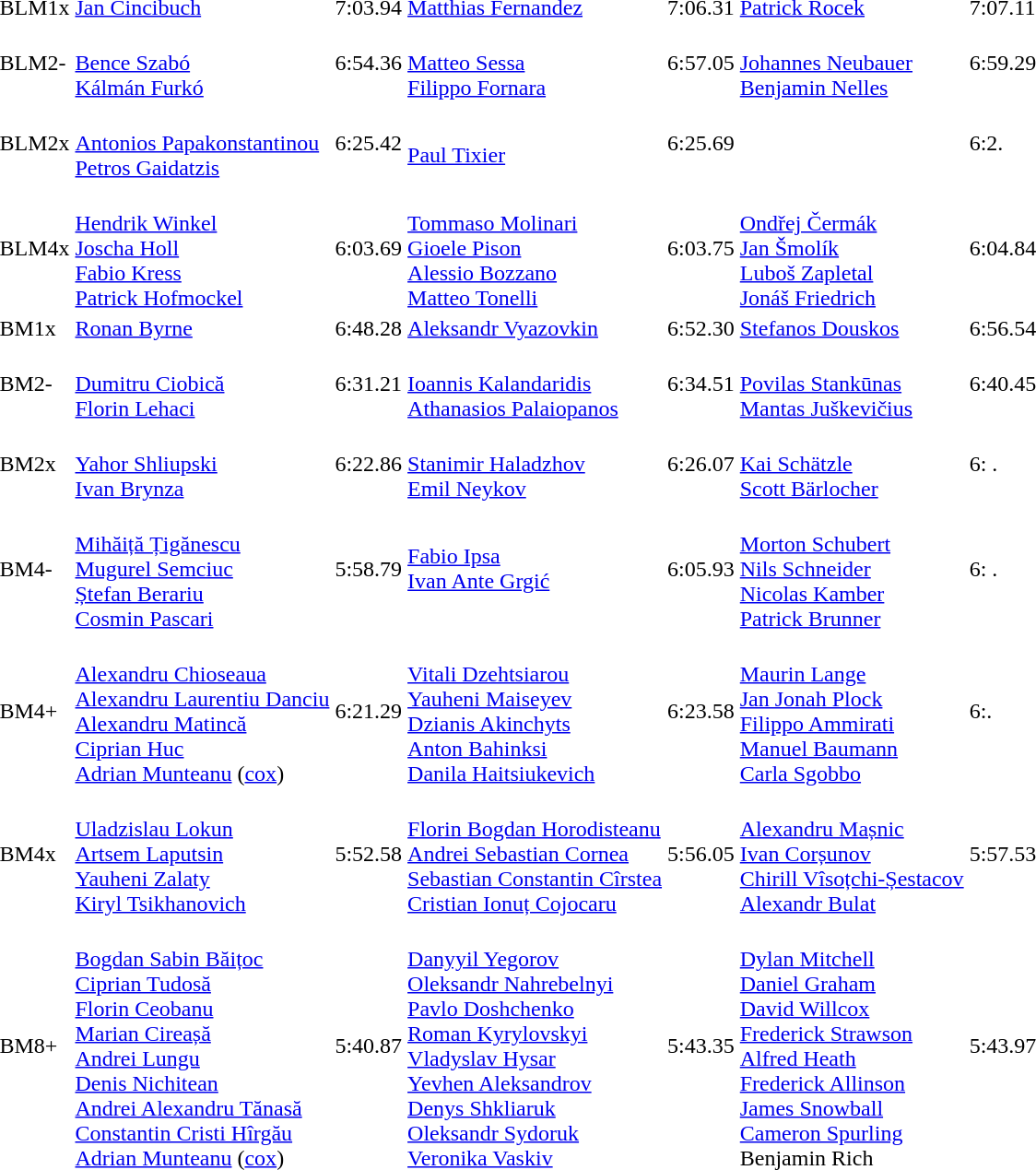<table>
<tr>
<td>BLM1x</td>
<td><a href='#'>Jan Cincibuch</a><br></td>
<td>7:03.94</td>
<td><a href='#'>Matthias Fernandez</a><br></td>
<td>7:06.31</td>
<td><a href='#'>Patrick Rocek</a><br></td>
<td>7:07.11</td>
</tr>
<tr>
<td>BLM2-</td>
<td><br><a href='#'>Bence Szabó</a><br><a href='#'>Kálmán Furkó</a></td>
<td>6:54.36</td>
<td><br><a href='#'>Matteo Sessa</a><br><a href='#'>Filippo Fornara</a></td>
<td>6:57.05</td>
<td><br><a href='#'>Johannes Neubauer</a><br><a href='#'>Benjamin Nelles</a></td>
<td>6:59.29</td>
</tr>
<tr>
<td>BLM2x</td>
<td><br><a href='#'>Antonios Papakonstantinou</a><br><a href='#'>Petros Gaidatzis</a></td>
<td>6:25.42</td>
<td><br><a href='#'>Paul Tixier</a><br></td>
<td>6:25.69</td>
<td><br><br></td>
<td>6:2.</td>
</tr>
<tr>
<td>BLM4x</td>
<td><br><a href='#'>Hendrik Winkel</a><br><a href='#'>Joscha Holl</a><br><a href='#'>Fabio Kress</a><br><a href='#'>Patrick Hofmockel</a></td>
<td>6:03.69</td>
<td><br><a href='#'>Tommaso Molinari</a><br><a href='#'>Gioele Pison</a><br><a href='#'>Alessio Bozzano</a><br><a href='#'>Matteo Tonelli</a></td>
<td>6:03.75</td>
<td><br><a href='#'>Ondřej Čermák</a><br><a href='#'>Jan Šmolík</a><br><a href='#'>Luboš Zapletal</a><br><a href='#'>Jonáš Friedrich</a></td>
<td>6:04.84</td>
</tr>
<tr>
<td>BM1x</td>
<td><a href='#'>Ronan Byrne</a><br></td>
<td>6:48.28</td>
<td><a href='#'>Aleksandr Vyazovkin</a><br></td>
<td>6:52.30</td>
<td><a href='#'>Stefanos Douskos</a><br></td>
<td>6:56.54</td>
</tr>
<tr>
<td>BM2-</td>
<td><br><a href='#'>Dumitru Ciobică</a><br><a href='#'>Florin Lehaci</a></td>
<td>6:31.21</td>
<td><br><a href='#'>Ioannis Kalandaridis</a><br><a href='#'>Athanasios Palaiopanos</a></td>
<td>6:34.51</td>
<td><br><a href='#'>Povilas Stankūnas</a><br><a href='#'>Mantas Juškevičius</a></td>
<td>6:40.45</td>
</tr>
<tr>
<td>BM2x</td>
<td><br><a href='#'>Yahor Shliupski</a><br><a href='#'>Ivan Brynza</a></td>
<td>6:22.86</td>
<td><br><a href='#'>Stanimir Haladzhov</a><br><a href='#'>Emil Neykov</a></td>
<td>6:26.07</td>
<td><br><a href='#'>Kai Schätzle</a><br><a href='#'>Scott Bärlocher</a></td>
<td>6: .</td>
</tr>
<tr>
<td>BM4-</td>
<td><br><a href='#'>Mihăiță Țigănescu</a><br><a href='#'>Mugurel Semciuc</a><br><a href='#'>Ștefan Berariu</a><br><a href='#'>Cosmin Pascari</a></td>
<td>5:58.79</td>
<td><br><a href='#'>Fabio Ipsa</a><br><a href='#'>Ivan Ante Grgić</a><br><br></td>
<td>6:05.93</td>
<td><br><a href='#'>Morton Schubert</a><br><a href='#'>Nils Schneider</a><br><a href='#'>Nicolas Kamber</a><br><a href='#'>Patrick Brunner</a></td>
<td>6: .</td>
</tr>
<tr>
<td>BM4+</td>
<td><br><a href='#'>Alexandru Chioseaua</a><br><a href='#'>Alexandru Laurentiu Danciu</a><br><a href='#'>Alexandru Matincă</a><br><a href='#'>Ciprian Huc</a><br><a href='#'>Adrian Munteanu</a> (<a href='#'>cox</a>)</td>
<td>6:21.29</td>
<td><br><a href='#'>Vitali Dzehtsiarou</a><br><a href='#'>Yauheni Maiseyev</a><br><a href='#'>Dzianis Akinchyts</a><br><a href='#'>Anton Bahinksi</a><br><a href='#'>Danila Haitsiukevich</a></td>
<td>6:23.58</td>
<td><br><a href='#'>Maurin Lange</a><br><a href='#'>Jan Jonah Plock</a><br><a href='#'>Filippo Ammirati</a><br><a href='#'>Manuel Baumann</a><br><a href='#'>Carla Sgobbo </a></td>
<td>6:.</td>
</tr>
<tr>
<td>BM4x</td>
<td><br><a href='#'>Uladzislau Lokun</a><br><a href='#'>Artsem Laputsin</a><br><a href='#'>Yauheni Zalaty</a><br><a href='#'>Kiryl Tsikhanovich</a></td>
<td>5:52.58</td>
<td><br><a href='#'>Florin Bogdan Horodisteanu</a><br><a href='#'>Andrei Sebastian Cornea</a><br><a href='#'>Sebastian Constantin Cîrstea</a><br><a href='#'>Cristian Ionuț Cojocaru</a></td>
<td>5:56.05</td>
<td><br><a href='#'>Alexandru Mașnic</a><br><a href='#'>Ivan Corșunov</a><br><a href='#'>Chirill Vîsoțchi-Șestacov</a><br><a href='#'>Alexandr Bulat</a></td>
<td>5:57.53</td>
</tr>
<tr>
<td>BM8+</td>
<td><br><a href='#'>Bogdan Sabin Băițoc</a><br><a href='#'>Ciprian Tudosă</a><br><a href='#'>Florin Ceobanu</a><br><a href='#'>Marian Cireașă</a><br><a href='#'>Andrei Lungu</a><br><a href='#'>Denis Nichitean</a><br><a href='#'>Andrei Alexandru Tănasă</a><br><a href='#'>Constantin Cristi Hîrgău</a><br><a href='#'>Adrian Munteanu</a> (<a href='#'>cox</a>)</td>
<td>5:40.87</td>
<td><br><a href='#'>Danyyil Yegorov</a><br><a href='#'>Oleksandr Nahrebelnyi</a><br><a href='#'>Pavlo Doshchenko</a><br><a href='#'>Roman Kyrylovskyi</a><br><a href='#'>Vladyslav Hysar</a><br><a href='#'>Yevhen Aleksandrov</a><br><a href='#'>Denys Shkliaruk</a><br><a href='#'>Oleksandr Sydoruk</a><br><a href='#'>Veronika Vaskiv</a></td>
<td>5:43.35</td>
<td><br><a href='#'>Dylan Mitchell</a><br><a href='#'>Daniel Graham</a><br><a href='#'>David Willcox</a><br><a href='#'>Frederick Strawson</a><br><a href='#'>Alfred Heath</a><br><a href='#'>Frederick Allinson</a><br><a href='#'>James Snowball</a><br><a href='#'>Cameron Spurling</a><br>Benjamin Rich</td>
<td>5:43.97</td>
</tr>
</table>
